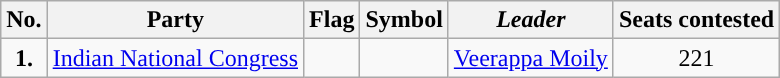<table class="wikitable">
<tr>
<th>No.</th>
<th>Party</th>
<th><strong>Flag</strong></th>
<th>Symbol</th>
<th><em>Leader</em></th>
<th>Seats contested</th>
</tr>
<tr>
<td ! style="text-align:center; background:"><strong>1.</strong></td>
<td style="text-align:center"><a href='#'>Indian National Congress</a></td>
<td></td>
<td></td>
<td style="text-align:center"><a href='#'>Veerappa Moily</a></td>
<td style="text-align:center">221</td>
</tr>
</table>
